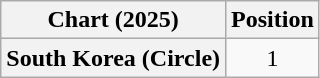<table class="wikitable plainrowheaders" style="text-align:center">
<tr>
<th scope="col">Chart (2025)</th>
<th scope="col">Position</th>
</tr>
<tr>
<th scope="row">South Korea (Circle)</th>
<td>1</td>
</tr>
</table>
